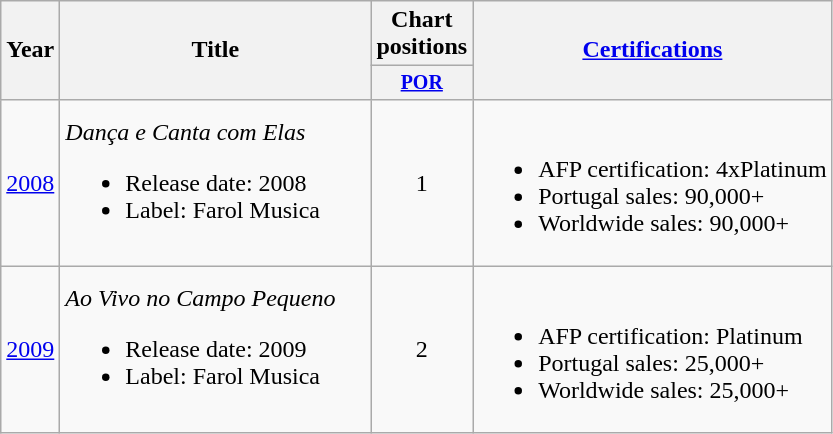<table class="wikitable">
<tr>
<th rowspan=2>Year</th>
<th rowspan=2 width="200">Title</th>
<th colspan=1>Chart positions</th>
<th rowspan=2><a href='#'>Certifications</a><br></th>
</tr>
<tr style="font-size:smaller;">
<th width="30"><a href='#'>POR</a></th>
</tr>
<tr>
<td rowspan=1><a href='#'>2008</a></td>
<td><em>Dança e Canta com Elas</em><br><ul><li>Release date:  2008</li><li>Label: Farol Musica</li></ul></td>
<td align="center">1</td>
<td><br><ul><li>AFP certification: 4xPlatinum</li><li>Portugal sales: 90,000+</li><li>Worldwide sales: 90,000+</li></ul></td>
</tr>
<tr>
<td rowspan=1><a href='#'>2009</a></td>
<td><em>Ao Vivo no Campo Pequeno</em><br><ul><li>Release date:  2009</li><li>Label: Farol Musica</li></ul></td>
<td align="center">2</td>
<td><br><ul><li>AFP certification: Platinum</li><li>Portugal sales: 25,000+</li><li>Worldwide sales: 25,000+</li></ul></td>
</tr>
</table>
